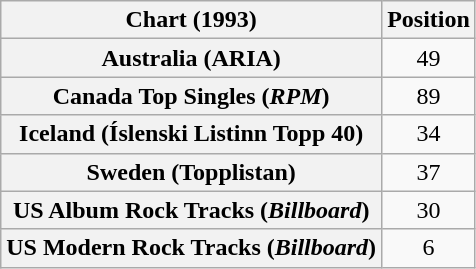<table class="wikitable sortable plainrowheaders" style="text-align:center">
<tr>
<th>Chart (1993)</th>
<th>Position</th>
</tr>
<tr>
<th scope="row">Australia (ARIA)</th>
<td>49</td>
</tr>
<tr>
<th scope="row">Canada Top Singles (<em>RPM</em>)</th>
<td>89</td>
</tr>
<tr>
<th scope="row">Iceland (Íslenski Listinn Topp 40)</th>
<td>34</td>
</tr>
<tr>
<th scope="row">Sweden (Topplistan)</th>
<td>37</td>
</tr>
<tr>
<th scope="row">US Album Rock Tracks (<em>Billboard</em>)</th>
<td>30</td>
</tr>
<tr>
<th scope="row">US Modern Rock Tracks (<em>Billboard</em>)</th>
<td>6</td>
</tr>
</table>
